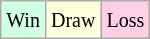<table class="wikitable">
<tr>
<td style="background:#d0ffe3;"><small>Win</small></td>
<td style="background:#ffffdd;"><small>Draw</small></td>
<td style="background:#ffd0e3;"><small>Loss</small></td>
</tr>
</table>
